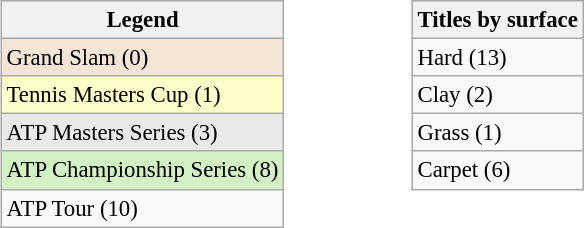<table width=43%>
<tr>
<td valign=top width=20% align=left><br><table class=wikitable style=font-size:95%>
<tr bgcolor="#eeeeee">
<th>Legend</th>
</tr>
<tr style="background:#f3e6d7;">
<td>Grand Slam (0)</td>
</tr>
<tr style="background:#ffffcc;">
<td>Tennis Masters Cup (1)</td>
</tr>
<tr style="background:#e9e9e9;">
<td>ATP Masters Series (3)</td>
</tr>
<tr style="background:#d4f1c5;">
<td>ATP Championship Series (8)</td>
</tr>
<tr>
<td>ATP Tour (10)</td>
</tr>
</table>
</td>
<td valign=top width=20% align=left><br><table class=wikitable style=font-size:95%>
<tr bgcolor="#eeeeee">
<th>Titles by surface</th>
</tr>
<tr>
<td>Hard (13)</td>
</tr>
<tr>
<td>Clay (2)</td>
</tr>
<tr>
<td>Grass (1)</td>
</tr>
<tr>
<td>Carpet (6)</td>
</tr>
</table>
</td>
</tr>
</table>
